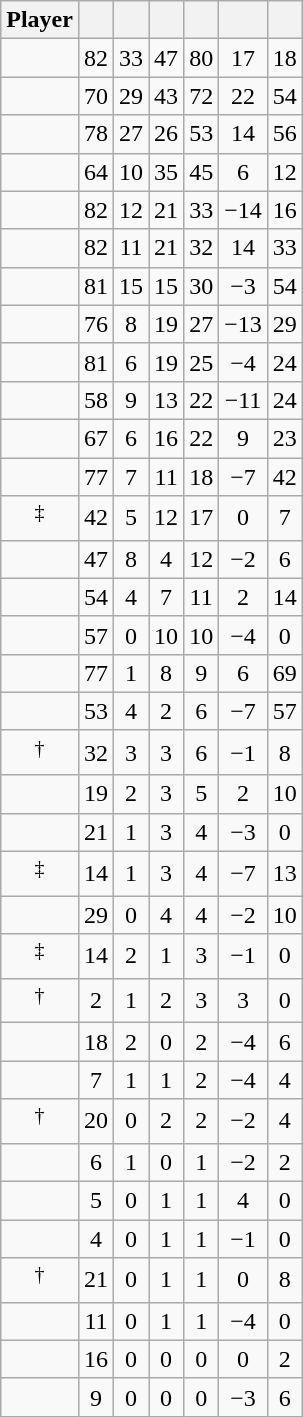<table class="wikitable sortable" style="text-align:center;">
<tr>
<th>Player</th>
<th></th>
<th></th>
<th></th>
<th></th>
<th data-sort-type="number"></th>
<th></th>
</tr>
<tr>
<td></td>
<td>82</td>
<td>33</td>
<td>47</td>
<td>80</td>
<td>17</td>
<td>18</td>
</tr>
<tr>
<td></td>
<td>70</td>
<td>29</td>
<td>43</td>
<td>72</td>
<td>22</td>
<td>54</td>
</tr>
<tr>
<td></td>
<td>78</td>
<td>27</td>
<td>26</td>
<td>53</td>
<td>14</td>
<td>56</td>
</tr>
<tr>
<td></td>
<td>64</td>
<td>10</td>
<td>35</td>
<td>45</td>
<td>6</td>
<td>12</td>
</tr>
<tr>
<td></td>
<td>82</td>
<td>12</td>
<td>21</td>
<td>33</td>
<td>−14</td>
<td>16</td>
</tr>
<tr>
<td></td>
<td>82</td>
<td>11</td>
<td>21</td>
<td>32</td>
<td>14</td>
<td>33</td>
</tr>
<tr>
<td></td>
<td>81</td>
<td>15</td>
<td>15</td>
<td>30</td>
<td>−3</td>
<td>54</td>
</tr>
<tr>
<td></td>
<td>76</td>
<td>8</td>
<td>19</td>
<td>27</td>
<td>−13</td>
<td>29</td>
</tr>
<tr>
<td></td>
<td>81</td>
<td>6</td>
<td>19</td>
<td>25</td>
<td>−4</td>
<td>24</td>
</tr>
<tr>
<td></td>
<td>58</td>
<td>9</td>
<td>13</td>
<td>22</td>
<td>−11</td>
<td>24</td>
</tr>
<tr>
<td></td>
<td>67</td>
<td>6</td>
<td>16</td>
<td>22</td>
<td>9</td>
<td>23</td>
</tr>
<tr>
<td></td>
<td>77</td>
<td>7</td>
<td>11</td>
<td>18</td>
<td>−7</td>
<td>42</td>
</tr>
<tr>
<td><sup>‡</sup></td>
<td>42</td>
<td>5</td>
<td>12</td>
<td>17</td>
<td>0</td>
<td>7</td>
</tr>
<tr>
<td></td>
<td>47</td>
<td>8</td>
<td>4</td>
<td>12</td>
<td>−2</td>
<td>6</td>
</tr>
<tr>
<td></td>
<td>54</td>
<td>4</td>
<td>7</td>
<td>11</td>
<td>2</td>
<td>14</td>
</tr>
<tr>
<td></td>
<td>57</td>
<td>0</td>
<td>10</td>
<td>10</td>
<td>−4</td>
<td>0</td>
</tr>
<tr>
<td></td>
<td>77</td>
<td>1</td>
<td>8</td>
<td>9</td>
<td>6</td>
<td>69</td>
</tr>
<tr>
<td></td>
<td>53</td>
<td>4</td>
<td>2</td>
<td>6</td>
<td>−7</td>
<td>57</td>
</tr>
<tr>
<td><sup>†</sup></td>
<td>32</td>
<td>3</td>
<td>3</td>
<td>6</td>
<td>−1</td>
<td>8</td>
</tr>
<tr>
<td></td>
<td>19</td>
<td>2</td>
<td>3</td>
<td>5</td>
<td>2</td>
<td>10</td>
</tr>
<tr>
<td></td>
<td>21</td>
<td>1</td>
<td>3</td>
<td>4</td>
<td>−3</td>
<td>0</td>
</tr>
<tr>
<td><sup>‡</sup></td>
<td>14</td>
<td>1</td>
<td>3</td>
<td>4</td>
<td>−7</td>
<td>13</td>
</tr>
<tr>
<td></td>
<td>29</td>
<td>0</td>
<td>4</td>
<td>4</td>
<td>−2</td>
<td>10</td>
</tr>
<tr>
<td><sup>‡</sup></td>
<td>14</td>
<td>2</td>
<td>1</td>
<td>3</td>
<td>−1</td>
<td>0</td>
</tr>
<tr>
<td><sup>†</sup></td>
<td>2</td>
<td>1</td>
<td>2</td>
<td>3</td>
<td>3</td>
<td>0</td>
</tr>
<tr>
<td></td>
<td>18</td>
<td>2</td>
<td>0</td>
<td>2</td>
<td>−4</td>
<td>6</td>
</tr>
<tr>
<td></td>
<td>7</td>
<td>1</td>
<td>1</td>
<td>2</td>
<td>−4</td>
<td>4</td>
</tr>
<tr>
<td><sup>†</sup></td>
<td>20</td>
<td>0</td>
<td>2</td>
<td>2</td>
<td>−2</td>
<td>4</td>
</tr>
<tr>
<td></td>
<td>6</td>
<td>1</td>
<td>0</td>
<td>1</td>
<td>−2</td>
<td>2</td>
</tr>
<tr>
<td></td>
<td>5</td>
<td>0</td>
<td>1</td>
<td>1</td>
<td>4</td>
<td>0</td>
</tr>
<tr>
<td></td>
<td>4</td>
<td>0</td>
<td>1</td>
<td>1</td>
<td>−1</td>
<td>0</td>
</tr>
<tr>
<td><sup>†</sup></td>
<td>21</td>
<td>0</td>
<td>1</td>
<td>1</td>
<td>0</td>
<td>8</td>
</tr>
<tr>
<td></td>
<td>11</td>
<td>0</td>
<td>1</td>
<td>1</td>
<td>−4</td>
<td>0</td>
</tr>
<tr>
<td></td>
<td>16</td>
<td>0</td>
<td>0</td>
<td>0</td>
<td>0</td>
<td>2</td>
</tr>
<tr>
<td></td>
<td>9</td>
<td>0</td>
<td>0</td>
<td>0</td>
<td>−3</td>
<td>6</td>
</tr>
</table>
